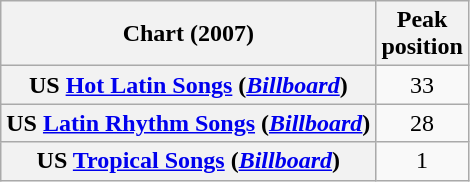<table class="wikitable plainrowheaders" style="text-align:center;">
<tr>
<th scope="col">Chart (2007)</th>
<th scope="col">Peak<br>position</th>
</tr>
<tr>
<th scope="row">US <a href='#'>Hot Latin Songs</a> (<em><a href='#'>Billboard</a></em>)</th>
<td>33</td>
</tr>
<tr>
<th scope="row">US <a href='#'>Latin Rhythm Songs</a> (<em><a href='#'>Billboard</a></em>)</th>
<td>28</td>
</tr>
<tr>
<th scope="row">US <a href='#'>Tropical Songs</a> (<em><a href='#'>Billboard</a></em>)</th>
<td>1</td>
</tr>
</table>
